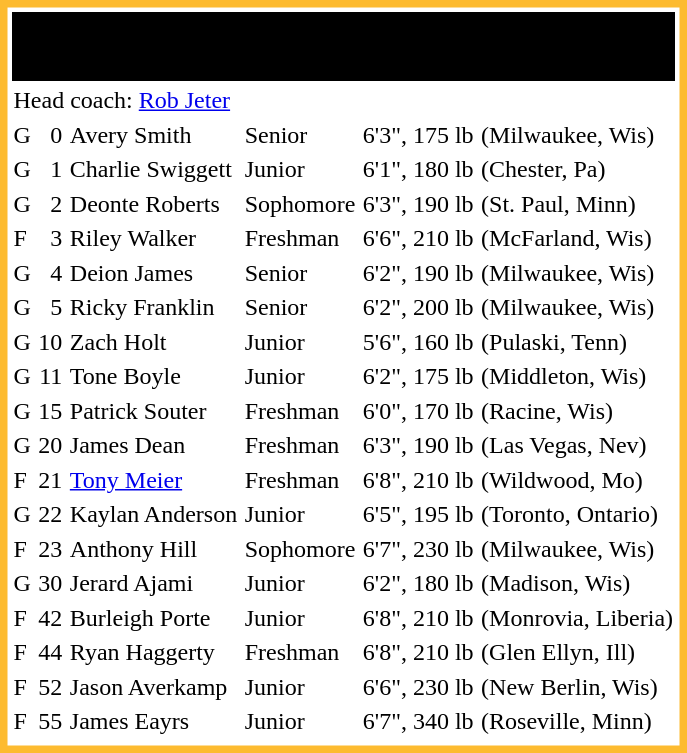<table style="border:5px solid #FDBB30;" cellspacing=3>
<tr align="center" bgcolor="#000000">
<td colspan=7><big><span><strong>Milwaukee Men's Basketball</strong><br><strong>2008–2009 Roster</strong></span></big></td>
</tr>
<tr>
<td colspan=6>Head coach: <a href='#'>Rob Jeter</a></td>
</tr>
<tr>
<td>G</td>
<td align="right">0</td>
<td>Avery Smith</td>
<td>Senior</td>
<td>6'3", 175 lb</td>
<td>(Milwaukee, Wis)</td>
</tr>
<tr>
<td>G</td>
<td align="right">1</td>
<td>Charlie Swiggett</td>
<td>Junior</td>
<td>6'1", 180 lb</td>
<td>(Chester, Pa)</td>
</tr>
<tr>
<td>G</td>
<td align="right">2</td>
<td>Deonte Roberts</td>
<td>Sophomore</td>
<td>6'3", 190 lb</td>
<td>(St. Paul, Minn)</td>
</tr>
<tr>
<td>F</td>
<td align="right">3</td>
<td>Riley Walker</td>
<td>Freshman</td>
<td>6'6", 210 lb</td>
<td>(McFarland, Wis)</td>
</tr>
<tr>
<td>G</td>
<td align="right">4</td>
<td>Deion James</td>
<td>Senior</td>
<td>6'2", 190 lb</td>
<td>(Milwaukee, Wis)</td>
</tr>
<tr>
<td>G</td>
<td align="right">5</td>
<td>Ricky Franklin</td>
<td>Senior</td>
<td>6'2", 200 lb</td>
<td>(Milwaukee, Wis)</td>
</tr>
<tr>
<td>G</td>
<td align="right">10</td>
<td>Zach Holt</td>
<td>Junior</td>
<td>5'6", 160 lb</td>
<td>(Pulaski, Tenn)</td>
</tr>
<tr>
<td>G</td>
<td align="right">11</td>
<td>Tone Boyle</td>
<td>Junior</td>
<td>6'2", 175 lb</td>
<td>(Middleton, Wis)</td>
</tr>
<tr>
<td>G</td>
<td align="right">15</td>
<td>Patrick Souter</td>
<td>Freshman</td>
<td>6'0", 170 lb</td>
<td>(Racine, Wis)</td>
</tr>
<tr>
<td>G</td>
<td align="right">20</td>
<td>James Dean</td>
<td>Freshman</td>
<td>6'3", 190 lb</td>
<td>(Las Vegas, Nev)</td>
</tr>
<tr>
<td>F</td>
<td align="right">21</td>
<td><a href='#'>Tony Meier</a></td>
<td>Freshman</td>
<td>6'8", 210 lb</td>
<td>(Wildwood, Mo)</td>
</tr>
<tr>
<td>G</td>
<td align="right">22</td>
<td>Kaylan Anderson</td>
<td>Junior</td>
<td>6'5", 195 lb</td>
<td>(Toronto, Ontario)</td>
</tr>
<tr>
<td>F</td>
<td align="right">23</td>
<td>Anthony Hill</td>
<td>Sophomore</td>
<td>6'7", 230 lb</td>
<td>(Milwaukee, Wis)</td>
</tr>
<tr>
<td>G</td>
<td align="right">30</td>
<td>Jerard Ajami</td>
<td>Junior</td>
<td>6'2", 180 lb</td>
<td>(Madison, Wis)</td>
</tr>
<tr>
<td>F</td>
<td align="right">42</td>
<td>Burleigh Porte</td>
<td>Junior</td>
<td>6'8", 210 lb</td>
<td>(Monrovia, Liberia)</td>
</tr>
<tr>
<td>F</td>
<td align="right">44</td>
<td>Ryan Haggerty</td>
<td>Freshman</td>
<td>6'8", 210 lb</td>
<td>(Glen Ellyn, Ill)</td>
</tr>
<tr>
<td>F</td>
<td align="right">52</td>
<td>Jason Averkamp</td>
<td>Junior</td>
<td>6'6", 230 lb</td>
<td>(New Berlin, Wis)</td>
</tr>
<tr>
<td>F</td>
<td align="right">55</td>
<td>James Eayrs</td>
<td>Junior</td>
<td>6'7", 340 lb</td>
<td>(Roseville, Minn)</td>
</tr>
<tr>
</tr>
</table>
